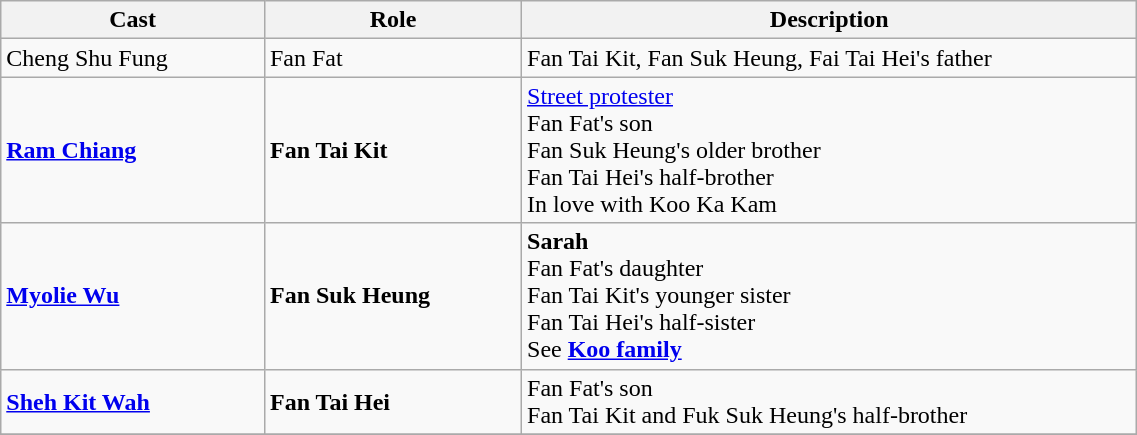<table class="wikitable" width="60%">
<tr>
<th style="width:6%">Cast</th>
<th style="width:6%">Role</th>
<th style="width:15%">Description</th>
</tr>
<tr>
<td>Cheng Shu Fung</td>
<td>Fan Fat</td>
<td>Fan Tai Kit, Fan Suk Heung, Fai Tai Hei's father</td>
</tr>
<tr>
<td><strong><a href='#'>Ram Chiang</a></strong></td>
<td><strong>Fan Tai Kit</strong></td>
<td><a href='#'>Street protester</a><br>Fan Fat's son<br>Fan Suk Heung's older brother<br>Fan Tai Hei's half-brother<br>In love with Koo Ka Kam</td>
</tr>
<tr>
<td><strong><a href='#'>Myolie Wu</a></strong></td>
<td><strong>Fan Suk Heung</strong></td>
<td><strong>Sarah</strong><br>Fan Fat's daughter<br>Fan Tai Kit's younger sister<br>Fan Tai Hei's half-sister<br>See <strong><a href='#'>Koo family</a></strong></td>
</tr>
<tr>
<td><strong><a href='#'>Sheh Kit Wah</a></strong></td>
<td><strong>Fan Tai Hei</strong></td>
<td>Fan Fat's son<br>Fan Tai Kit and Fuk Suk Heung's half-brother</td>
</tr>
<tr>
</tr>
</table>
